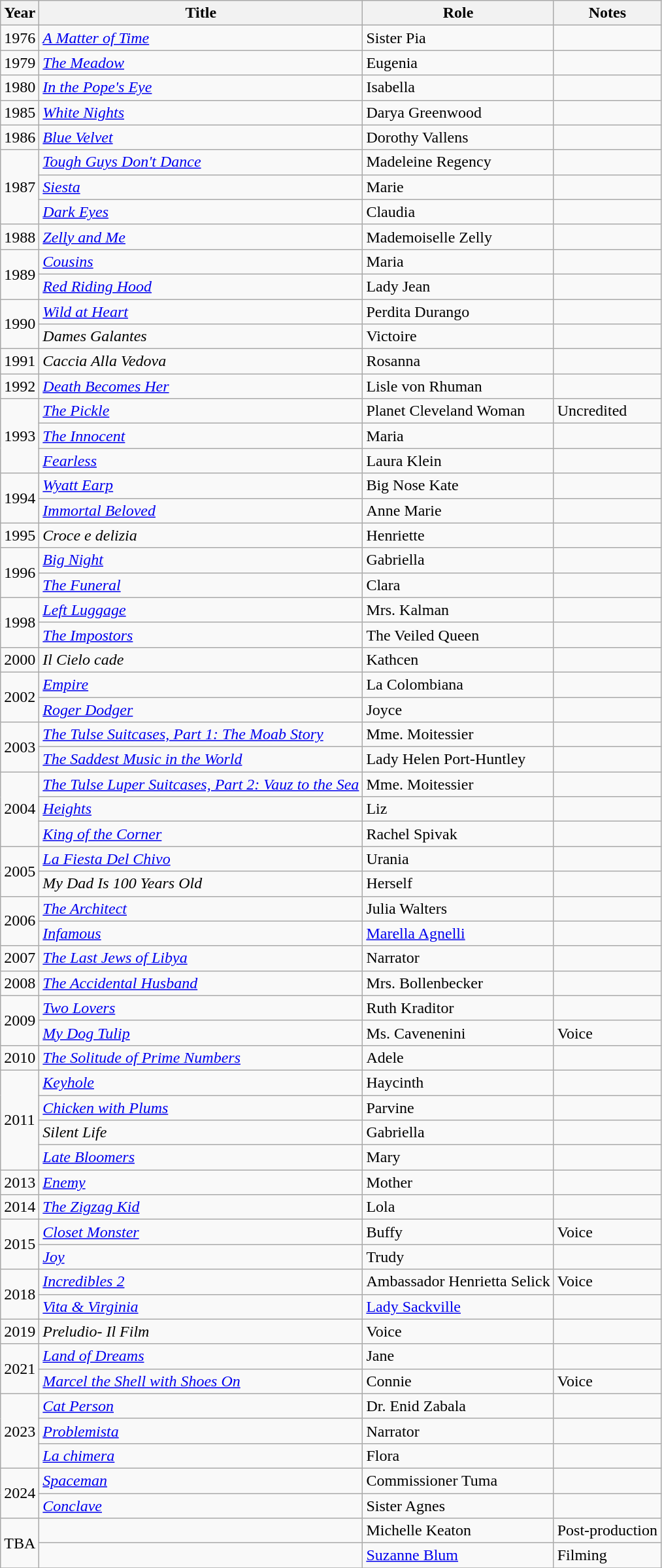<table class="wikitable sortable">
<tr>
<th>Year</th>
<th>Title</th>
<th>Role</th>
<th>Notes</th>
</tr>
<tr>
<td>1976</td>
<td><em><a href='#'>A Matter of Time</a></em></td>
<td>Sister Pia</td>
<td></td>
</tr>
<tr>
<td>1979</td>
<td><em><a href='#'>The Meadow</a></em></td>
<td>Eugenia</td>
<td></td>
</tr>
<tr>
<td>1980</td>
<td><em><a href='#'>In the Pope's Eye</a></em></td>
<td>Isabella</td>
<td></td>
</tr>
<tr>
<td>1985</td>
<td><em><a href='#'>White Nights</a></em></td>
<td>Darya Greenwood</td>
<td></td>
</tr>
<tr>
<td>1986</td>
<td><em><a href='#'>Blue Velvet</a></em></td>
<td>Dorothy Vallens</td>
<td></td>
</tr>
<tr>
<td rowspan="3">1987</td>
<td><em><a href='#'>Tough Guys Don't Dance</a></em></td>
<td>Madeleine Regency</td>
<td></td>
</tr>
<tr>
<td><em><a href='#'>Siesta</a></em></td>
<td>Marie</td>
<td></td>
</tr>
<tr>
<td><em><a href='#'>Dark Eyes</a></em></td>
<td>Claudia</td>
<td></td>
</tr>
<tr>
<td>1988</td>
<td><em><a href='#'>Zelly and Me</a></em></td>
<td>Mademoiselle Zelly</td>
<td></td>
</tr>
<tr>
<td rowspan="2">1989</td>
<td><em><a href='#'>Cousins</a></em></td>
<td>Maria</td>
<td></td>
</tr>
<tr>
<td><em><a href='#'>Red Riding Hood</a></em></td>
<td>Lady Jean</td>
<td></td>
</tr>
<tr>
<td rowspan="2">1990</td>
<td><em><a href='#'>Wild at Heart</a></em></td>
<td>Perdita Durango</td>
<td></td>
</tr>
<tr>
<td><em>Dames Galantes</em></td>
<td>Victoire</td>
<td></td>
</tr>
<tr>
<td>1991</td>
<td><em>Caccia Alla Vedova</em></td>
<td>Rosanna</td>
<td></td>
</tr>
<tr>
<td>1992</td>
<td><em><a href='#'>Death Becomes Her</a></em></td>
<td>Lisle von Rhuman</td>
<td></td>
</tr>
<tr>
<td rowspan="3">1993</td>
<td><em><a href='#'>The Pickle</a></em></td>
<td>Planet Cleveland Woman</td>
<td>Uncredited</td>
</tr>
<tr>
<td><em><a href='#'>The Innocent</a></em></td>
<td>Maria</td>
<td></td>
</tr>
<tr>
<td><em><a href='#'>Fearless</a></em></td>
<td>Laura Klein</td>
<td></td>
</tr>
<tr>
<td rowspan="2">1994</td>
<td><em><a href='#'>Wyatt Earp</a></em></td>
<td>Big Nose Kate</td>
<td></td>
</tr>
<tr>
<td><em><a href='#'>Immortal Beloved</a></em></td>
<td>Anne Marie</td>
<td></td>
</tr>
<tr>
<td>1995</td>
<td><em>Croce e delizia</em></td>
<td>Henriette</td>
<td></td>
</tr>
<tr>
<td rowspan="2">1996</td>
<td><em><a href='#'>Big Night</a></em></td>
<td>Gabriella</td>
<td></td>
</tr>
<tr>
<td><em><a href='#'>The Funeral</a></em></td>
<td>Clara</td>
<td></td>
</tr>
<tr>
<td rowspan="2">1998</td>
<td><em><a href='#'>Left Luggage</a></em></td>
<td>Mrs. Kalman</td>
<td></td>
</tr>
<tr>
<td><em><a href='#'>The Impostors</a></em></td>
<td>The Veiled Queen</td>
<td></td>
</tr>
<tr>
<td>2000</td>
<td><em>Il Cielo cade</em></td>
<td>Kathcen</td>
<td></td>
</tr>
<tr>
<td rowspan="2">2002</td>
<td><em><a href='#'>Empire</a></em></td>
<td>La Colombiana</td>
<td></td>
</tr>
<tr>
<td><em><a href='#'>Roger Dodger</a></em></td>
<td>Joyce</td>
<td></td>
</tr>
<tr>
<td rowspan="2">2003</td>
<td><em><a href='#'>The Tulse Suitcases, Part 1: The Moab Story</a></em></td>
<td>Mme. Moitessier</td>
<td></td>
</tr>
<tr>
<td><em><a href='#'>The Saddest Music in the World</a></em></td>
<td>Lady Helen Port-Huntley</td>
<td></td>
</tr>
<tr>
<td rowspan="3">2004</td>
<td><em><a href='#'>The Tulse Luper Suitcases, Part 2: Vauz to the Sea</a></em></td>
<td>Mme. Moitessier</td>
<td></td>
</tr>
<tr>
<td><em><a href='#'>Heights</a></em></td>
<td>Liz</td>
<td></td>
</tr>
<tr>
<td><em><a href='#'>King of the Corner</a></em></td>
<td>Rachel Spivak</td>
<td></td>
</tr>
<tr>
<td rowspan="2">2005</td>
<td><em><a href='#'>La Fiesta Del Chivo</a></em></td>
<td>Urania</td>
<td></td>
</tr>
<tr>
<td><em>My Dad Is 100 Years Old</em></td>
<td>Herself</td>
<td></td>
</tr>
<tr>
<td rowspan="2">2006</td>
<td><em><a href='#'>The Architect</a></em></td>
<td>Julia Walters</td>
<td></td>
</tr>
<tr>
<td><em><a href='#'>Infamous</a></em></td>
<td><a href='#'>Marella Agnelli</a></td>
<td></td>
</tr>
<tr>
<td>2007</td>
<td><em><a href='#'>The Last Jews of Libya</a></em></td>
<td>Narrator</td>
<td></td>
</tr>
<tr>
<td>2008</td>
<td><em><a href='#'>The Accidental Husband</a></em></td>
<td>Mrs. Bollenbecker</td>
<td></td>
</tr>
<tr>
<td rowspan="2">2009</td>
<td><em><a href='#'>Two Lovers</a></em></td>
<td>Ruth Kraditor</td>
<td></td>
</tr>
<tr>
<td><em><a href='#'>My Dog Tulip</a></em></td>
<td>Ms. Cavenenini</td>
<td>Voice</td>
</tr>
<tr>
<td>2010</td>
<td><em><a href='#'>The Solitude of Prime Numbers</a></em></td>
<td>Adele</td>
<td></td>
</tr>
<tr>
<td rowspan="4">2011</td>
<td><em><a href='#'>Keyhole</a></em></td>
<td>Haycinth</td>
<td></td>
</tr>
<tr>
<td><em><a href='#'>Chicken with Plums</a></em></td>
<td>Parvine</td>
<td></td>
</tr>
<tr>
<td><em>Silent Life</em></td>
<td>Gabriella</td>
<td></td>
</tr>
<tr>
<td><em><a href='#'>Late Bloomers</a></em></td>
<td>Mary</td>
<td></td>
</tr>
<tr>
<td>2013</td>
<td><em><a href='#'>Enemy</a></em></td>
<td>Mother</td>
<td></td>
</tr>
<tr>
<td>2014</td>
<td><em><a href='#'>The Zigzag Kid</a></em></td>
<td>Lola</td>
<td></td>
</tr>
<tr>
<td rowspan="2">2015</td>
<td><em><a href='#'>Closet Monster</a></em></td>
<td>Buffy</td>
<td>Voice</td>
</tr>
<tr>
<td><em><a href='#'>Joy</a></em></td>
<td>Trudy</td>
<td></td>
</tr>
<tr>
<td rowspan="2">2018</td>
<td><em><a href='#'>Incredibles 2</a></em></td>
<td>Ambassador Henrietta Selick</td>
<td>Voice</td>
</tr>
<tr>
<td><em><a href='#'>Vita & Virginia</a></em></td>
<td><a href='#'>Lady Sackville</a></td>
<td></td>
</tr>
<tr>
<td>2019</td>
<td><em>Preludio- Il Film</em></td>
<td>Voice</td>
<td></td>
</tr>
<tr>
<td rowspan="2">2021</td>
<td><em><a href='#'>Land of Dreams</a></em></td>
<td>Jane</td>
<td></td>
</tr>
<tr>
<td><em><a href='#'>Marcel the Shell with Shoes On</a></em></td>
<td>Connie</td>
<td>Voice</td>
</tr>
<tr>
<td rowspan="3">2023</td>
<td><em><a href='#'>Cat Person</a></em></td>
<td>Dr. Enid Zabala</td>
<td></td>
</tr>
<tr>
<td><em><a href='#'>Problemista</a></em></td>
<td>Narrator</td>
<td></td>
</tr>
<tr>
<td><em><a href='#'>La chimera</a></em></td>
<td>Flora</td>
<td></td>
</tr>
<tr>
<td rowspan="2">2024</td>
<td><em><a href='#'>Spaceman</a></em></td>
<td>Commissioner Tuma</td>
<td></td>
</tr>
<tr>
<td><em><a href='#'>Conclave</a></em></td>
<td>Sister Agnes</td>
<td></td>
</tr>
<tr>
<td rowspan="2">TBA</td>
<td></td>
<td>Michelle Keaton</td>
<td>Post-production</td>
</tr>
<tr>
<td></td>
<td><a href='#'>Suzanne Blum</a></td>
<td>Filming</td>
</tr>
<tr>
</tr>
</table>
